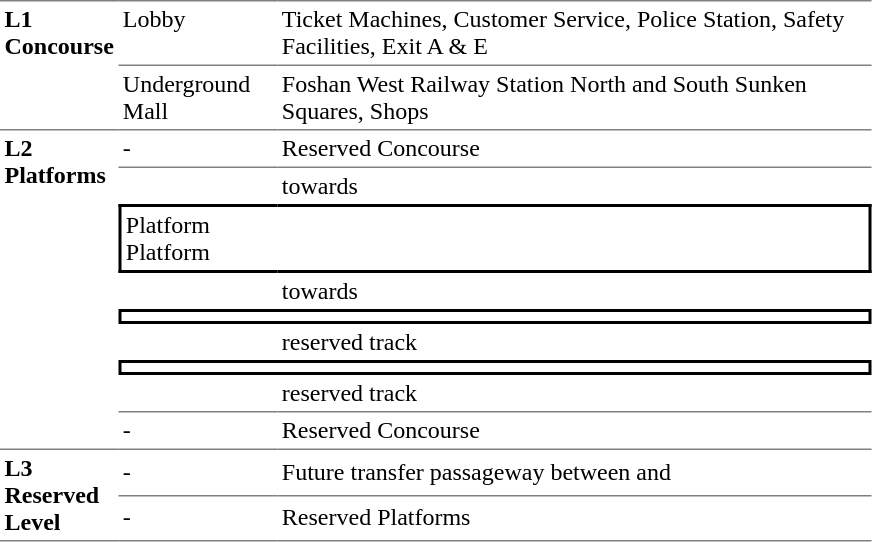<table border=0 cellspacing=0 cellpadding=3>
<tr>
<td style="border-bottom:solid 1px gray; border-top:solid 1px gray;" rowspan=2 width=50 valign=top><strong>L1<br>Concourse</strong></td>
<td style="border-bottom:solid 1px gray; border-top:solid 1px gray;" width=100 valign=top>Lobby</td>
<td style="border-bottom:solid 1px gray; border-top:solid 1px gray;" width=390 valign=top>Ticket Machines, Customer Service, Police Station, Safety Facilities, Exit A & E</td>
</tr>
<tr>
<td style="border-bottom:solid 1px gray;" valign=top>Underground Mall</td>
<td style="border-bottom:solid 1px gray;" valign=top>Foshan West Railway Station North and South Sunken Squares, Shops</td>
</tr>
<tr>
<td style="border-bottom:solid 1px gray;" rowspan=9 valign=top><strong>L2<br>Platforms</strong></td>
<td style="border-bottom:solid 1px gray;">-</td>
<td style="border-bottom:solid 1px gray;">Reserved Concourse</td>
</tr>
<tr>
<td></td>
<td>  towards  </td>
</tr>
<tr>
<td style="border-left:solid 2px black;border-top:solid 2px black;border-bottom:solid 2px black;text-align:left;">Platform <br>Platform </td>
<td style="border-right:solid 2px black;border-top:solid 2px black;border-bottom:solid 2px black;text-align:center;" colspan=2></td>
</tr>
<tr>
<td></td>
<td> towards    </td>
</tr>
<tr>
<td style="border-right:solid 2px black;border-left:solid 2px black;border-top:solid 2px black;border-bottom:solid 2px black;text-align:center;" colspan=2></td>
</tr>
<tr>
<td></td>
<td> reserved track</td>
</tr>
<tr>
<td style="border-right:solid 2px black;border-left:solid 2px black;border-top:solid 2px black;border-bottom:solid 2px black;text-align:center;" colspan=2></td>
</tr>
<tr>
<td style="border-bottom:solid 1px gray;"></td>
<td style="border-bottom:solid 1px gray;"> reserved track</td>
</tr>
<tr>
<td style="border-bottom:solid 1px gray;">-</td>
<td style="border-bottom:solid 1px gray;">Reserved Concourse</td>
</tr>
<tr>
<td style="border-bottom:solid 1px gray;" rowspan=2 valign=top><strong>L3<br>Reserved Level</strong></td>
<td style="border-bottom:solid 1px gray;">-</td>
<td style="border-bottom:solid 1px gray;">Future transfer passageway between  and </td>
</tr>
<tr>
<td style="border-bottom:solid 1px gray;">-</td>
<td style="border-bottom:solid 1px gray;">Reserved Platforms</td>
</tr>
</table>
